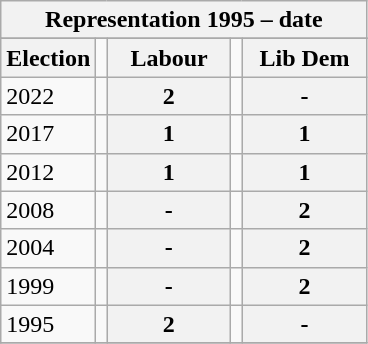<table class="wikitable">
<tr>
<th colspan="5" align="center" valign="top">Representation 1995 – date </th>
</tr>
<tr>
</tr>
<tr>
<th valign="top">Election</th>
<td></td>
<th align="center" valign="top">   Labour   </th>
<td></td>
<th align="center" valign="top">  Lib Dem  </th>
</tr>
<tr>
<td>2022</td>
<td></td>
<th align="center" valign="top"><strong>2</strong></th>
<td></td>
<th align="center" valign="top"><strong>-</strong></th>
</tr>
<tr>
<td>2017</td>
<td></td>
<th align="center" valign="top"><strong>1</strong></th>
<td></td>
<th align="center" valign="top"><strong>1</strong></th>
</tr>
<tr>
<td>2012</td>
<td></td>
<th align="center" valign="top"><strong>1</strong></th>
<td></td>
<th align="center" valign="top"><strong>1</strong></th>
</tr>
<tr>
<td>2008</td>
<td></td>
<th align="center" valign="top"><strong>-</strong></th>
<td></td>
<th align="center" valign="top"><strong>2</strong></th>
</tr>
<tr>
<td>2004</td>
<td></td>
<th align="center" valign="top"><strong>-</strong></th>
<td></td>
<th align="center" valign="top"><strong>2</strong></th>
</tr>
<tr>
<td>1999</td>
<td></td>
<th align="center" valign="top"><strong>-</strong></th>
<td></td>
<th align="center" valign="top"><strong>2</strong></th>
</tr>
<tr>
<td>1995</td>
<td></td>
<th align="center" valign="top"><strong>2</strong></th>
<td></td>
<th align="center" valign="top"><strong>-</strong></th>
</tr>
<tr>
</tr>
</table>
